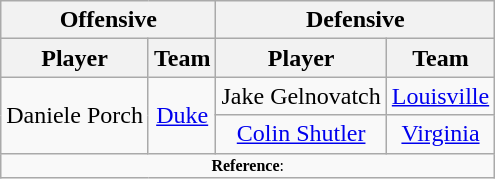<table class="wikitable" style="text-align: center;">
<tr>
<th colspan="2">Offensive</th>
<th colspan="2">Defensive</th>
</tr>
<tr>
<th>Player</th>
<th>Team</th>
<th>Player</th>
<th>Team</th>
</tr>
<tr>
<td rowspan=2>Daniele Porch</td>
<td rowspan=2><a href='#'>Duke</a></td>
<td>Jake Gelnovatch</td>
<td><a href='#'>Louisville</a></td>
</tr>
<tr>
<td><a href='#'>Colin Shutler</a></td>
<td><a href='#'>Virginia</a></td>
</tr>
<tr>
<td colspan="12"  style="font-size:8pt; text-align:center;"><strong>Reference</strong>:</td>
</tr>
</table>
